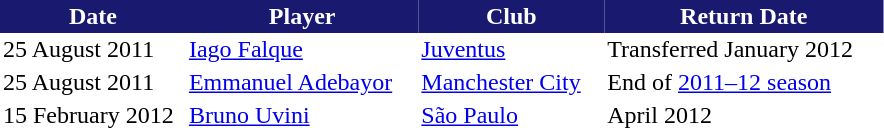<table border="0" cellspacing="0" cellpadding="2">
<tr style="background:#191970; color:white">
<th width=20%>Date</th>
<th width=25%>Player</th>
<th width=20%>Club</th>
<th width=30%>Return Date</th>
</tr>
<tr>
</tr>
<tr>
<td>25 August 2011</td>
<td> <a href='#'>Iago Falque</a></td>
<td><a href='#'>Juventus</a></td>
<td>Transferred January 2012</td>
</tr>
<tr>
<td>25 August 2011</td>
<td> <a href='#'>Emmanuel Adebayor</a></td>
<td><a href='#'>Manchester City</a></td>
<td>End of <a href='#'>2011–12 season</a></td>
</tr>
<tr>
<td>15 February 2012</td>
<td> <a href='#'>Bruno Uvini</a></td>
<td><a href='#'>São Paulo</a></td>
<td>April 2012</td>
</tr>
</table>
